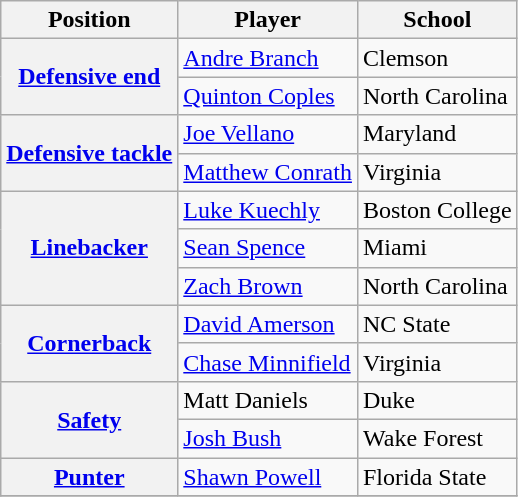<table class="wikitable">
<tr>
<th>Position</th>
<th>Player</th>
<th>School</th>
</tr>
<tr>
<th rowspan="2"><a href='#'>Defensive end</a></th>
<td><a href='#'>Andre Branch</a></td>
<td>Clemson</td>
</tr>
<tr>
<td><a href='#'>Quinton Coples</a></td>
<td>North Carolina</td>
</tr>
<tr>
<th rowspan="2"><a href='#'>Defensive tackle</a></th>
<td><a href='#'>Joe Vellano</a></td>
<td>Maryland</td>
</tr>
<tr>
<td><a href='#'>Matthew Conrath</a></td>
<td>Virginia</td>
</tr>
<tr>
<th rowspan="3"><a href='#'>Linebacker</a></th>
<td><a href='#'>Luke Kuechly</a></td>
<td>Boston College</td>
</tr>
<tr>
<td><a href='#'>Sean Spence</a></td>
<td>Miami</td>
</tr>
<tr>
<td><a href='#'>Zach Brown</a></td>
<td>North Carolina</td>
</tr>
<tr>
<th rowspan="2"><a href='#'>Cornerback</a></th>
<td><a href='#'>David Amerson</a></td>
<td>NC State</td>
</tr>
<tr>
<td><a href='#'>Chase Minnifield</a></td>
<td>Virginia</td>
</tr>
<tr>
<th rowspan="2"><a href='#'>Safety</a></th>
<td>Matt Daniels</td>
<td>Duke</td>
</tr>
<tr>
<td><a href='#'>Josh Bush</a></td>
<td>Wake Forest</td>
</tr>
<tr>
<th rowspan="1"><a href='#'>Punter</a></th>
<td><a href='#'>Shawn Powell</a></td>
<td>Florida State</td>
</tr>
<tr>
</tr>
</table>
